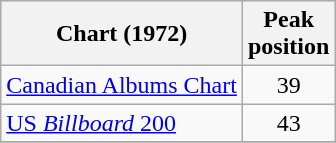<table class="wikitable">
<tr>
<th align="left">Chart (1972)</th>
<th align="left">Peak<br>position</th>
</tr>
<tr>
<td align="left"><a href='#'>Canadian Albums Chart</a></td>
<td align="center">39</td>
</tr>
<tr>
<td align="left"><a href='#'>US <em>Billboard</em> 200</a></td>
<td align="center">43</td>
</tr>
<tr>
</tr>
</table>
